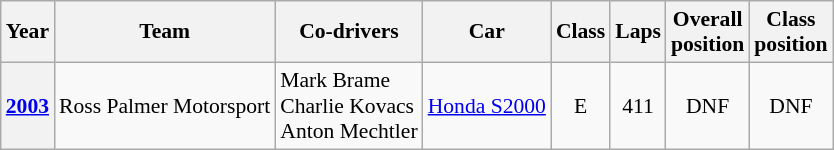<table class="wikitable" style="text-align:center; font-size:90%">
<tr>
<th>Year</th>
<th>Team</th>
<th>Co-drivers</th>
<th>Car</th>
<th>Class</th>
<th>Laps</th>
<th>Overall<br>position</th>
<th>Class<br>position</th>
</tr>
<tr>
<th><a href='#'>2003</a></th>
<td align="left"> Ross Palmer Motorsport</td>
<td align="left"> Mark Brame<br> Charlie Kovacs<br> Anton Mechtler</td>
<td align="left"><a href='#'>Honda S2000</a></td>
<td>E</td>
<td>411</td>
<td>DNF</td>
<td>DNF</td>
</tr>
</table>
